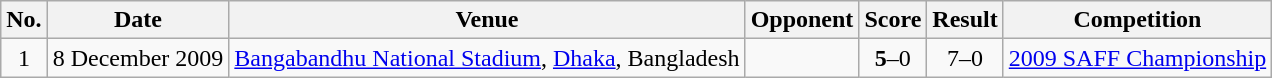<table class="wikitable plainrowheaders sortable">
<tr>
<th scope="col">No.</th>
<th scope="col">Date</th>
<th scope="col">Venue</th>
<th scope="col">Opponent</th>
<th scope="col">Score</th>
<th scope="col">Result</th>
<th scope="col">Competition</th>
</tr>
<tr>
<td align="center">1</td>
<td>8 December 2009</td>
<td><a href='#'>Bangabandhu National Stadium</a>, <a href='#'>Dhaka</a>, Bangladesh</td>
<td></td>
<td align="center"><strong>5</strong>–0</td>
<td align="center">7–0</td>
<td><a href='#'>2009 SAFF Championship</a></td>
</tr>
</table>
